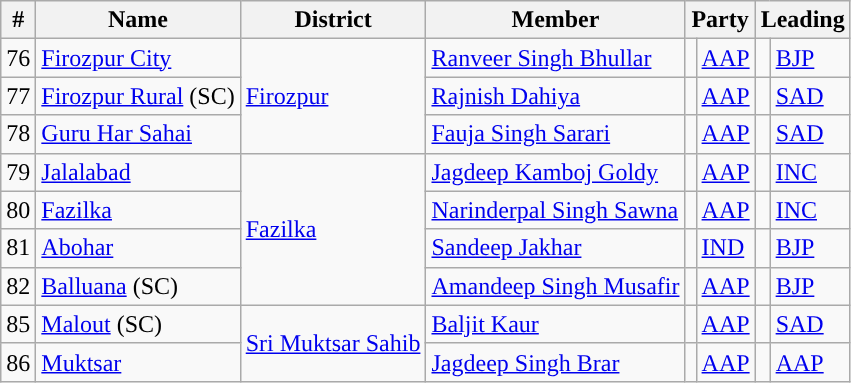<table class="wikitable sortable">
<tr>
<th>#</th>
<th>Name</th>
<th>District</th>
<th>Member</th>
<th colspan=2>Party</th>
<th colspan=2>Leading<br></th>
</tr>
<tr>
<td>76</td>
<td><a href='#'>Firozpur City</a></td>
<td rowspan="3"><a href='#'>Firozpur</a></td>
<td><a href='#'>Ranveer Singh Bhullar</a></td>
<td style="background-color: "></td>
<td><a href='#'>AAP</a></td>
<td style="background-color:"></td>
<td><a href='#'>BJP</a></td>
</tr>
<tr>
<td>77</td>
<td><a href='#'>Firozpur Rural</a> (SC)</td>
<td><a href='#'>Rajnish Dahiya</a></td>
<td style="background-color: "></td>
<td><a href='#'>AAP</a></td>
<td style="background-color:"></td>
<td><a href='#'>SAD</a></td>
</tr>
<tr>
<td>78</td>
<td><a href='#'>Guru Har Sahai</a></td>
<td><a href='#'>Fauja Singh Sarari</a></td>
<td style="background-color: "></td>
<td><a href='#'>AAP</a></td>
<td style="background-color:"></td>
<td><a href='#'>SAD</a></td>
</tr>
<tr>
<td>79</td>
<td><a href='#'>Jalalabad</a></td>
<td rowspan="4"><a href='#'>Fazilka</a></td>
<td><a href='#'>Jagdeep Kamboj Goldy</a></td>
<td style="background-color: "></td>
<td><a href='#'>AAP</a></td>
<td style="background-color:"></td>
<td><a href='#'>INC</a></td>
</tr>
<tr>
<td>80</td>
<td><a href='#'>Fazilka</a></td>
<td><a href='#'>Narinderpal Singh Sawna</a></td>
<td style="background-color: "></td>
<td><a href='#'>AAP</a></td>
<td style="background-color:"></td>
<td><a href='#'>INC</a></td>
</tr>
<tr>
<td>81</td>
<td><a href='#'>Abohar</a></td>
<td><a href='#'>Sandeep Jakhar</a></td>
<td style="background-color: "></td>
<td><a href='#'>IND</a></td>
<td style="background-color:"></td>
<td><a href='#'>BJP</a></td>
</tr>
<tr>
<td>82</td>
<td><a href='#'>Balluana</a> (SC)</td>
<td><a href='#'>Amandeep Singh Musafir</a></td>
<td style="background-color: "></td>
<td><a href='#'>AAP</a></td>
<td style="background-color:"></td>
<td><a href='#'>BJP</a></td>
</tr>
<tr>
<td>85</td>
<td><a href='#'>Malout</a> (SC)</td>
<td rowspan="2"><a href='#'>Sri Muktsar Sahib</a></td>
<td><a href='#'>Baljit Kaur</a></td>
<td style="background-color: "></td>
<td><a href='#'>AAP</a></td>
<td style="background-color:"></td>
<td><a href='#'>SAD</a></td>
</tr>
<tr>
<td>86</td>
<td><a href='#'>Muktsar</a></td>
<td><a href='#'>Jagdeep Singh Brar</a></td>
<td style="background-color: "></td>
<td><a href='#'>AAP</a></td>
<td style="background-color: "></td>
<td><a href='#'>AAP</a></td>
</tr>
</table>
